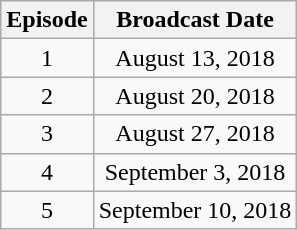<table class="wikitable" style="text-align:center;">
<tr>
<th>Episode</th>
<th>Broadcast Date</th>
</tr>
<tr>
<td>1</td>
<td>August 13, 2018</td>
</tr>
<tr>
<td>2</td>
<td>August 20, 2018</td>
</tr>
<tr>
<td>3</td>
<td>August 27, 2018</td>
</tr>
<tr>
<td>4</td>
<td>September 3, 2018</td>
</tr>
<tr>
<td>5</td>
<td>September 10, 2018</td>
</tr>
</table>
